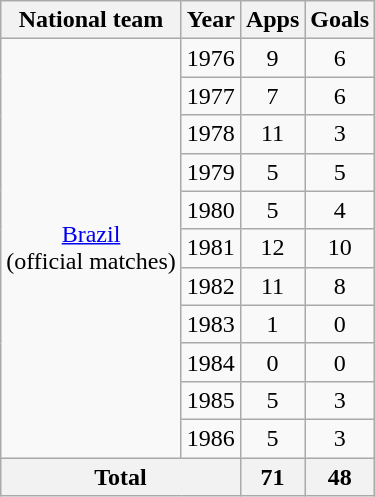<table class="wikitable" style="text-align:center">
<tr>
<th>National team</th>
<th>Year</th>
<th>Apps</th>
<th>Goals</th>
</tr>
<tr>
<td rowspan="11"><a href='#'>Brazil</a><br>(official matches)</td>
<td>1976</td>
<td>9</td>
<td>6</td>
</tr>
<tr>
<td>1977</td>
<td>7</td>
<td>6</td>
</tr>
<tr>
<td>1978</td>
<td>11</td>
<td>3</td>
</tr>
<tr>
<td>1979</td>
<td>5</td>
<td>5</td>
</tr>
<tr>
<td>1980</td>
<td>5</td>
<td>4</td>
</tr>
<tr>
<td>1981</td>
<td>12</td>
<td>10</td>
</tr>
<tr>
<td>1982</td>
<td>11</td>
<td>8</td>
</tr>
<tr>
<td>1983</td>
<td>1</td>
<td>0</td>
</tr>
<tr>
<td>1984</td>
<td>0</td>
<td>0</td>
</tr>
<tr>
<td>1985</td>
<td>5</td>
<td>3</td>
</tr>
<tr>
<td>1986</td>
<td>5</td>
<td>3</td>
</tr>
<tr>
<th colspan="2">Total</th>
<th>71</th>
<th>48</th>
</tr>
</table>
